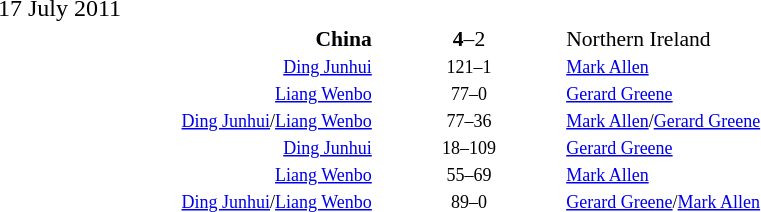<table width="50%" cellspacing="1" align="center">
<tr>
<th width=20%></th>
<th width=10%></th>
<th width=20%></th>
</tr>
<tr>
<td>17 July 2011</td>
</tr>
<tr style=font-size:90%>
<td align=right><strong>China </strong></td>
<td align=center><strong>4</strong>–2</td>
<td> Northern Ireland</td>
</tr>
<tr style=font-size:75%>
<td align=right><a href='#'>Ding Junhui</a></td>
<td align=center>121–1</td>
<td><a href='#'>Mark Allen</a></td>
</tr>
<tr style=font-size:75%>
<td align=right><a href='#'>Liang Wenbo</a></td>
<td align=center>77–0</td>
<td><a href='#'>Gerard Greene</a></td>
</tr>
<tr style=font-size:75%>
<td align=right><a href='#'>Ding Junhui</a>/<a href='#'>Liang Wenbo</a></td>
<td align=center>77–36</td>
<td><a href='#'>Mark Allen</a>/<a href='#'>Gerard Greene</a></td>
</tr>
<tr style=font-size:75%>
<td align=right><a href='#'>Ding Junhui</a></td>
<td align=center>18–109</td>
<td><a href='#'>Gerard Greene</a></td>
</tr>
<tr style=font-size:75%>
<td align=right><a href='#'>Liang Wenbo</a></td>
<td align=center>55–69</td>
<td><a href='#'>Mark Allen</a></td>
</tr>
<tr style=font-size:75%>
<td align=right><a href='#'>Ding Junhui</a>/<a href='#'>Liang Wenbo</a></td>
<td align=center>89–0</td>
<td><a href='#'>Gerard Greene</a>/<a href='#'>Mark Allen</a></td>
</tr>
</table>
